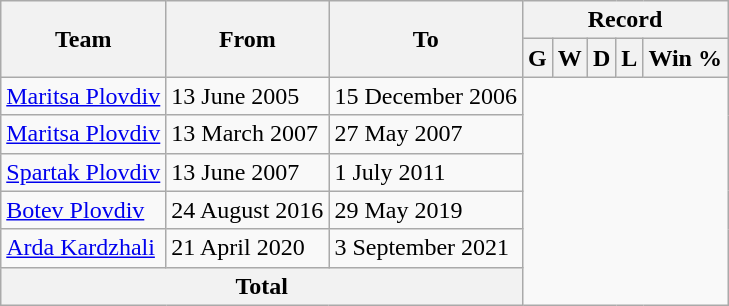<table class="wikitable" style="text-align: center">
<tr>
<th rowspan="2">Team</th>
<th rowspan="2">From</th>
<th rowspan="2">To</th>
<th colspan="5">Record</th>
</tr>
<tr>
<th>G</th>
<th>W</th>
<th>D</th>
<th>L</th>
<th>Win %</th>
</tr>
<tr>
<td align=left><a href='#'>Maritsa Plovdiv</a></td>
<td align=left>13 June 2005</td>
<td align=left>15 December 2006<br></td>
</tr>
<tr>
<td align=left><a href='#'>Maritsa Plovdiv</a></td>
<td align=left>13 March 2007</td>
<td align=left>27 May 2007<br></td>
</tr>
<tr>
<td align=left><a href='#'>Spartak Plovdiv</a></td>
<td align=left>13 June 2007</td>
<td align=left>1 July 2011<br></td>
</tr>
<tr>
<td align=left><a href='#'>Botev Plovdiv</a></td>
<td align=left>24 August 2016</td>
<td align=left>29 May 2019<br></td>
</tr>
<tr>
<td align=left><a href='#'>Arda Kardzhali</a></td>
<td align=left>21 April 2020</td>
<td align=left>3 September 2021<br></td>
</tr>
<tr>
<th colspan="3">Total<br></th>
</tr>
</table>
